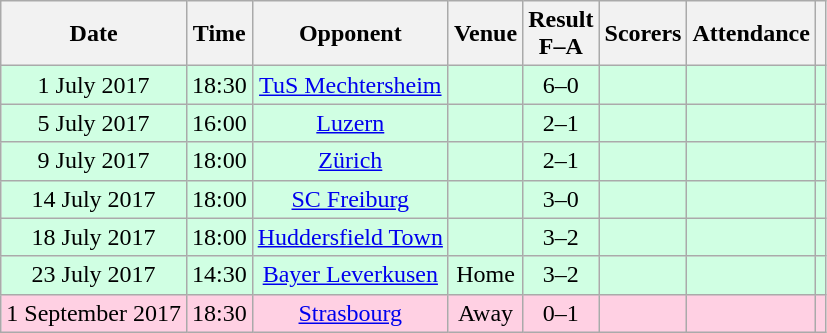<table class="wikitable sortable" style="text-align:center">
<tr>
<th>Date</th>
<th>Time</th>
<th>Opponent</th>
<th>Venue</th>
<th>Result<br>F–A</th>
<th class="unsortable">Scorers</th>
<th>Attendance</th>
<th class="unsortable"></th>
</tr>
<tr bgcolor="#d0ffe3">
<td>1 July 2017</td>
<td>18:30</td>
<td><a href='#'>TuS Mechtersheim</a></td>
<td></td>
<td>6–0</td>
<td></td>
<td></td>
<td></td>
</tr>
<tr bgcolor="#d0ffe3">
<td>5 July 2017</td>
<td>16:00</td>
<td><a href='#'>Luzern</a></td>
<td></td>
<td>2–1</td>
<td></td>
<td></td>
<td></td>
</tr>
<tr bgcolor="#d0ffe3">
<td>9 July 2017</td>
<td>18:00</td>
<td><a href='#'>Zürich</a></td>
<td></td>
<td>2–1</td>
<td></td>
<td></td>
<td></td>
</tr>
<tr bgcolor="#d0ffe3">
<td>14 July 2017</td>
<td>18:00</td>
<td><a href='#'>SC Freiburg</a></td>
<td></td>
<td>3–0</td>
<td></td>
<td></td>
<td></td>
</tr>
<tr bgcolor="#d0ffe3">
<td>18 July 2017</td>
<td>18:00</td>
<td><a href='#'>Huddersfield Town</a></td>
<td></td>
<td>3–2</td>
<td></td>
<td></td>
<td></td>
</tr>
<tr bgcolor="#d0ffe3">
<td>23 July 2017</td>
<td>14:30</td>
<td><a href='#'>Bayer Leverkusen</a></td>
<td>Home</td>
<td>3–2</td>
<td></td>
<td></td>
<td></td>
</tr>
<tr bgcolor="#ffd0e3">
<td>1 September 2017</td>
<td>18:30</td>
<td><a href='#'>Strasbourg</a></td>
<td>Away</td>
<td>0–1</td>
<td></td>
<td></td>
<td></td>
</tr>
</table>
